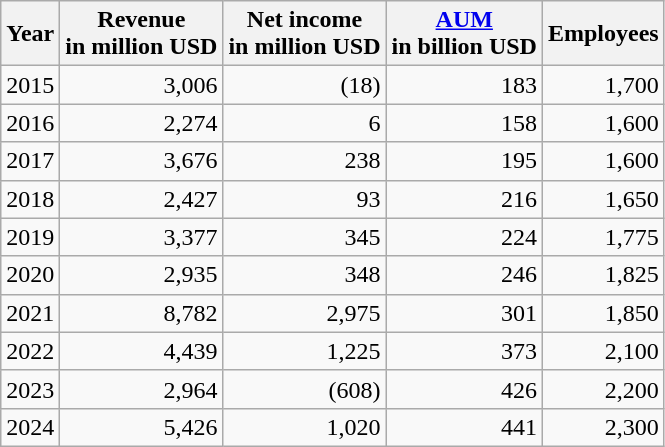<table class="wikitable float-left" style="text-align: right;">
<tr>
<th>Year</th>
<th>Revenue<br>in million USD</th>
<th>Net income<br>in million USD</th>
<th><a href='#'>AUM</a><br>in billion USD</th>
<th>Employees</th>
</tr>
<tr>
<td>2015</td>
<td>3,006</td>
<td>(18)</td>
<td>183</td>
<td>1,700</td>
</tr>
<tr>
<td>2016</td>
<td>2,274</td>
<td>6</td>
<td>158</td>
<td>1,600</td>
</tr>
<tr>
<td>2017</td>
<td>3,676</td>
<td>238</td>
<td>195</td>
<td>1,600</td>
</tr>
<tr>
<td>2018</td>
<td>2,427</td>
<td>93</td>
<td>216</td>
<td>1,650</td>
</tr>
<tr>
<td>2019</td>
<td>3,377</td>
<td>345</td>
<td>224</td>
<td>1,775</td>
</tr>
<tr>
<td>2020</td>
<td>2,935</td>
<td>348</td>
<td>246</td>
<td>1,825</td>
</tr>
<tr>
<td>2021</td>
<td>8,782</td>
<td>2,975</td>
<td>301</td>
<td>1,850</td>
</tr>
<tr>
<td>2022</td>
<td>4,439</td>
<td>1,225</td>
<td>373</td>
<td>2,100</td>
</tr>
<tr>
<td>2023</td>
<td>2,964</td>
<td>(608)</td>
<td>426</td>
<td>2,200</td>
</tr>
<tr>
<td>2024</td>
<td>5,426</td>
<td>1,020</td>
<td>441</td>
<td>2,300</td>
</tr>
</table>
